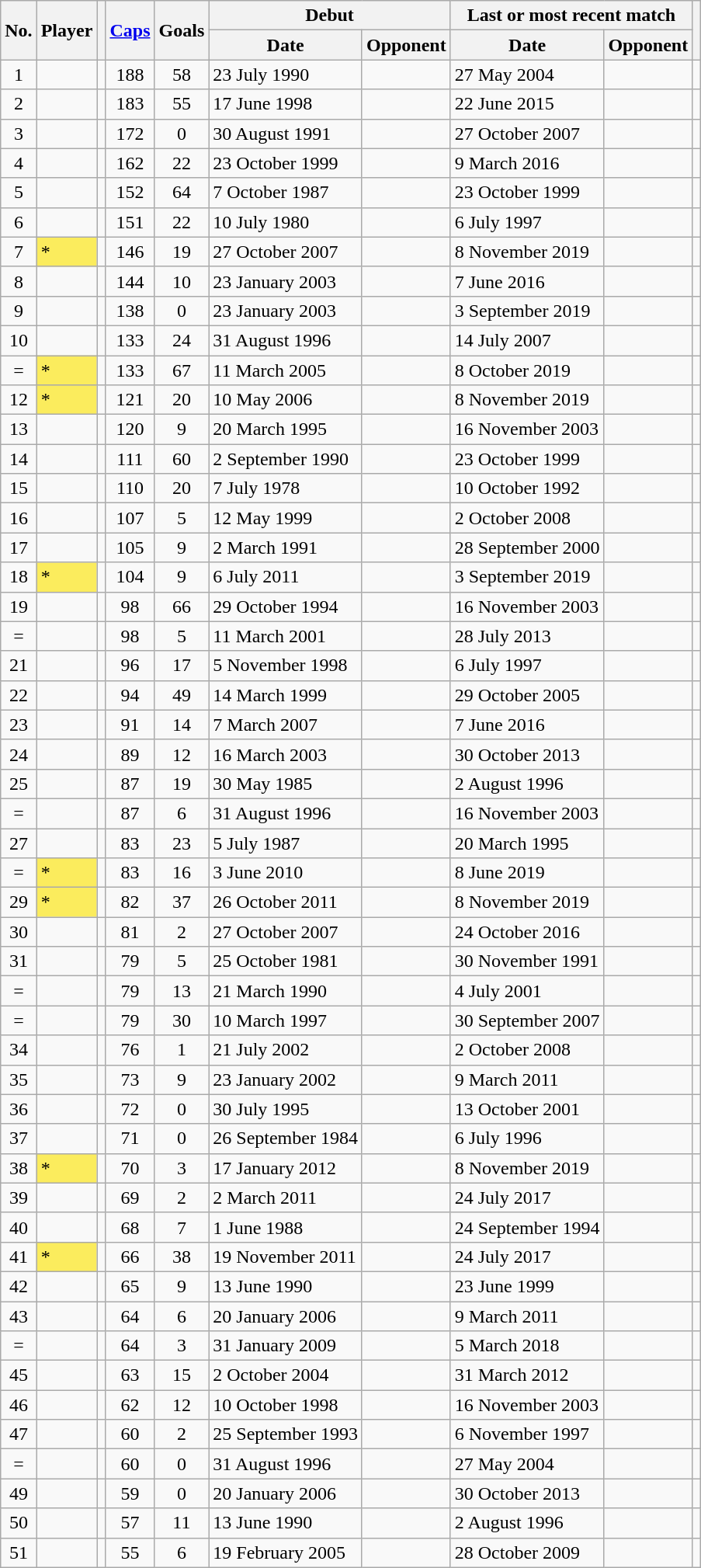<table class="wikitable plainrowheaders sortable" style=text-align:center>
<tr>
<th scope=col rowspan=2>No.</th>
<th scope=col rowspan=2>Player</th>
<th scope=col rowspan=2></th>
<th scope=col rowspan=2><a href='#'>Caps</a></th>
<th scope=col rowspan=2>Goals</th>
<th scope=col colspan=2>Debut</th>
<th scope=col colspan=2>Last or most recent match</th>
<th scope=col rowspan=2 class=unsortable></th>
</tr>
<tr class=unsortable>
<th scope=col>Date</th>
<th scope=col>Opponent</th>
<th scope=col>Date</th>
<th scope=col>Opponent</th>
</tr>
<tr>
<td>1</td>
<td align="left"></td>
<td></td>
<td>188</td>
<td>58</td>
<td align=left>23 July 1990</td>
<td align=left></td>
<td align=left>27 May 2004</td>
<td align=left></td>
<td></td>
</tr>
<tr>
<td>2</td>
<td align="left"></td>
<td></td>
<td>183</td>
<td>55</td>
<td align=left>17 June 1998</td>
<td align=left></td>
<td align=left>22 June 2015</td>
<td align=left></td>
<td></td>
</tr>
<tr>
<td>3</td>
<td align="left"></td>
<td></td>
<td>172</td>
<td>0</td>
<td align=left>30 August 1991</td>
<td align=left></td>
<td align=left>27 October 2007</td>
<td align=left></td>
<td></td>
</tr>
<tr>
<td>4</td>
<td align="left"></td>
<td></td>
<td>162</td>
<td>22</td>
<td align=left>23 October 1999</td>
<td align=left></td>
<td align=left>9 March 2016</td>
<td align=left></td>
<td></td>
</tr>
<tr>
<td>5</td>
<td align="left"></td>
<td></td>
<td>152</td>
<td>64</td>
<td align=left>7 October 1987</td>
<td align=left></td>
<td align=left>23 October 1999</td>
<td align=left></td>
<td></td>
</tr>
<tr>
<td>6</td>
<td align="left"></td>
<td></td>
<td>151</td>
<td>22</td>
<td align=left>10 July 1980</td>
<td align=left></td>
<td align=left>6 July 1997</td>
<td align=left></td>
<td></td>
</tr>
<tr>
<td>7</td>
<td style="background:#fbec5d" align="left"> *</td>
<td></td>
<td>146</td>
<td>19</td>
<td align=left>27 October 2007</td>
<td align=left></td>
<td align=left>8 November 2019</td>
<td align=left></td>
<td></td>
</tr>
<tr>
<td>8</td>
<td align="left"></td>
<td></td>
<td>144</td>
<td>10</td>
<td align=left>23 January 2003</td>
<td align=left></td>
<td align=left>7 June 2016</td>
<td align=left></td>
<td></td>
</tr>
<tr>
<td>9</td>
<td align="left"></td>
<td></td>
<td>138</td>
<td>0</td>
<td align=left>23 January 2003</td>
<td align=left></td>
<td align=left>3 September 2019</td>
<td align=left></td>
<td></td>
</tr>
<tr>
<td>10</td>
<td align="left"></td>
<td></td>
<td>133</td>
<td>24</td>
<td align=left>31 August 1996</td>
<td align=left></td>
<td align=left>14 July 2007</td>
<td align=left></td>
<td></td>
</tr>
<tr>
<td>=</td>
<td style="background:#fbec5d" align="left"> *</td>
<td></td>
<td>133</td>
<td>67</td>
<td align=left>11 March 2005</td>
<td align=left></td>
<td align=left>8 October 2019</td>
<td align=left></td>
<td></td>
</tr>
<tr>
<td>12</td>
<td style="background:#fbec5d" align="left"> *</td>
<td></td>
<td>121</td>
<td>20</td>
<td align=left>10 May 2006</td>
<td align=left></td>
<td align=left>8 November 2019</td>
<td align=left></td>
<td></td>
</tr>
<tr>
<td>13</td>
<td align="left"></td>
<td></td>
<td>120</td>
<td>9</td>
<td align=left>20 March 1995</td>
<td align=left></td>
<td align=left>16 November 2003</td>
<td align=left></td>
<td></td>
</tr>
<tr>
<td>14</td>
<td align="left"></td>
<td></td>
<td>111</td>
<td>60</td>
<td align=left>2 September 1990</td>
<td align=left></td>
<td align=left>23 October 1999</td>
<td align=left></td>
<td></td>
</tr>
<tr>
<td>15</td>
<td align="left"></td>
<td></td>
<td>110</td>
<td>20</td>
<td align=left>7 July 1978</td>
<td align=left></td>
<td align=left>10 October 1992</td>
<td align=left></td>
<td></td>
</tr>
<tr>
<td>16</td>
<td align="left"></td>
<td></td>
<td>107</td>
<td>5</td>
<td align=left>12 May 1999</td>
<td align=left></td>
<td align=left>2 October 2008</td>
<td align=left></td>
<td></td>
</tr>
<tr>
<td>17</td>
<td align="left"></td>
<td></td>
<td>105</td>
<td>9</td>
<td align=left>2 March 1991</td>
<td align=left></td>
<td align=left>28 September 2000</td>
<td align=left></td>
<td></td>
</tr>
<tr>
<td>18</td>
<td style="background:#fbec5d" align="left"> *</td>
<td></td>
<td>104</td>
<td>9</td>
<td align=left>6 July 2011</td>
<td align=left></td>
<td align=left>3 September 2019</td>
<td align=left></td>
<td></td>
</tr>
<tr>
<td>19</td>
<td align="left"></td>
<td></td>
<td>98</td>
<td>66</td>
<td align=left>29 October 1994</td>
<td align=left></td>
<td align=left>16 November 2003</td>
<td align=left></td>
<td></td>
</tr>
<tr>
<td>=</td>
<td align="left"></td>
<td></td>
<td>98</td>
<td>5</td>
<td align=left>11 March 2001</td>
<td align=left></td>
<td align=left>28 July 2013</td>
<td align=left></td>
<td></td>
</tr>
<tr>
<td>21</td>
<td align="left"></td>
<td></td>
<td>96</td>
<td>17</td>
<td align=left>5 November 1998</td>
<td align=left></td>
<td align=left>6 July 1997</td>
<td align=left></td>
<td></td>
</tr>
<tr>
<td>22</td>
<td align="left"></td>
<td></td>
<td>94</td>
<td>49</td>
<td align=left>14 March 1999</td>
<td align=left></td>
<td align=left>29 October 2005</td>
<td align=left></td>
<td></td>
</tr>
<tr>
<td>23</td>
<td align="left"></td>
<td></td>
<td>91</td>
<td>14</td>
<td align=left>7 March 2007</td>
<td align=left></td>
<td align=left>7 June 2016</td>
<td align=left></td>
<td></td>
</tr>
<tr>
<td>24</td>
<td align="left"></td>
<td></td>
<td>89</td>
<td>12</td>
<td align=left>16 March 2003</td>
<td align=left></td>
<td align=left>30 October 2013</td>
<td align=left></td>
<td></td>
</tr>
<tr>
<td>25</td>
<td align="left"></td>
<td></td>
<td>87</td>
<td>19</td>
<td align=left>30 May 1985</td>
<td align=left></td>
<td align=left>2 August 1996</td>
<td align=left></td>
<td></td>
</tr>
<tr>
<td>=</td>
<td align="left"></td>
<td></td>
<td>87</td>
<td>6</td>
<td align=left>31 August 1996</td>
<td align=left></td>
<td align=left>16 November 2003</td>
<td align=left></td>
<td></td>
</tr>
<tr>
<td>27</td>
<td align="left"></td>
<td></td>
<td>83</td>
<td>23</td>
<td align=left>5 July 1987</td>
<td align=left></td>
<td align=left>20 March 1995</td>
<td align=left></td>
<td></td>
</tr>
<tr>
<td>=</td>
<td style="background:#fbec5d" align="left"> *</td>
<td></td>
<td>83</td>
<td>16</td>
<td align=left>3 June 2010</td>
<td align=left></td>
<td align=left>8 June 2019</td>
<td align=left></td>
<td></td>
</tr>
<tr>
<td>29</td>
<td style="background:#fbec5d" align="left"> *</td>
<td></td>
<td>82</td>
<td>37</td>
<td align=left>26 October 2011</td>
<td align=left></td>
<td align=left>8 November 2019</td>
<td align=left></td>
<td></td>
</tr>
<tr>
<td>30</td>
<td align="left"></td>
<td></td>
<td>81</td>
<td>2</td>
<td align=left>27 October 2007</td>
<td align=left></td>
<td align=left>24 October 2016</td>
<td align=left></td>
<td></td>
</tr>
<tr>
<td>31</td>
<td align="left"></td>
<td></td>
<td>79</td>
<td>5</td>
<td align=left>25 October 1981</td>
<td align=left></td>
<td align=left>30 November 1991</td>
<td align=left></td>
<td></td>
</tr>
<tr>
<td>=</td>
<td align="left"></td>
<td></td>
<td>79</td>
<td>13</td>
<td align=left>21 March 1990</td>
<td align=left></td>
<td align=left>4 July 2001</td>
<td align=left></td>
<td></td>
</tr>
<tr>
<td>=</td>
<td align="left"></td>
<td></td>
<td>79</td>
<td>30</td>
<td align=left>10 March 1997</td>
<td align=left></td>
<td align=left>30 September 2007</td>
<td align=left></td>
<td></td>
</tr>
<tr>
<td>34</td>
<td align="left"></td>
<td></td>
<td>76</td>
<td>1</td>
<td align=left>21 July 2002</td>
<td align=left></td>
<td align=left>2 October 2008</td>
<td align=left></td>
<td></td>
</tr>
<tr>
<td>35</td>
<td align="left"></td>
<td></td>
<td>73</td>
<td>9</td>
<td align=left>23 January 2002</td>
<td align=left></td>
<td align=left>9 March 2011</td>
<td align=left></td>
<td></td>
</tr>
<tr>
<td>36</td>
<td align="left"></td>
<td></td>
<td>72</td>
<td>0</td>
<td align=left>30 July 1995</td>
<td align=left></td>
<td align=left>13 October 2001</td>
<td align=left></td>
<td></td>
</tr>
<tr>
<td>37</td>
<td align="left"></td>
<td></td>
<td>71</td>
<td>0</td>
<td align=left>26 September 1984</td>
<td align=left></td>
<td align=left>6 July 1996</td>
<td align=left></td>
<td></td>
</tr>
<tr>
<td>38</td>
<td style="background:#fbec5d" align="left"> *</td>
<td></td>
<td>70</td>
<td>3</td>
<td align=left>17 January 2012</td>
<td align=left></td>
<td align=left>8 November 2019</td>
<td align=left></td>
<td></td>
</tr>
<tr>
<td>39</td>
<td align="left"></td>
<td></td>
<td>69</td>
<td>2</td>
<td align=left>2 March 2011</td>
<td align=left></td>
<td align=left>24 July 2017</td>
<td align=left></td>
<td></td>
</tr>
<tr>
<td>40</td>
<td align="left"></td>
<td></td>
<td>68</td>
<td>7</td>
<td align=left>1 June 1988</td>
<td align=left></td>
<td align=left>24 September 1994</td>
<td align=left></td>
<td></td>
</tr>
<tr>
<td>41</td>
<td style="background:#fbec5d" align="left"> *</td>
<td></td>
<td>66</td>
<td>38</td>
<td align=left>19 November 2011</td>
<td align=left></td>
<td align=left>24 July 2017</td>
<td align=left></td>
<td></td>
</tr>
<tr>
<td>42</td>
<td align="left"></td>
<td></td>
<td>65</td>
<td>9</td>
<td align=left>13 June 1990</td>
<td align=left></td>
<td align=left>23 June 1999</td>
<td align=left></td>
<td></td>
</tr>
<tr>
<td>43</td>
<td align="left"></td>
<td></td>
<td>64</td>
<td>6</td>
<td align=left>20 January 2006</td>
<td align=left></td>
<td align=left>9 March 2011</td>
<td align=left></td>
<td></td>
</tr>
<tr>
<td>=</td>
<td align="left"></td>
<td></td>
<td>64</td>
<td>3</td>
<td align=left>31 January 2009</td>
<td align=left></td>
<td align=left>5 March 2018</td>
<td align=left></td>
<td></td>
</tr>
<tr>
<td>45</td>
<td align="left"></td>
<td></td>
<td>63</td>
<td>15</td>
<td align=left>2 October 2004</td>
<td align=left></td>
<td align=left>31 March 2012</td>
<td align=left></td>
<td></td>
</tr>
<tr>
<td>46</td>
<td align="left"></td>
<td></td>
<td>62</td>
<td>12</td>
<td align=left>10 October 1998</td>
<td align=left></td>
<td align=left>16 November 2003</td>
<td align=left></td>
<td></td>
</tr>
<tr>
<td>47</td>
<td align="left"></td>
<td></td>
<td>60</td>
<td>2</td>
<td align=left>25 September 1993</td>
<td align=left></td>
<td align=left>6 November 1997</td>
<td align=left></td>
<td></td>
</tr>
<tr>
<td>=</td>
<td align="left"></td>
<td></td>
<td>60</td>
<td>0</td>
<td align=left>31 August 1996</td>
<td align=left></td>
<td align=left>27 May 2004</td>
<td align=left></td>
<td></td>
</tr>
<tr>
<td>49</td>
<td align="left"></td>
<td></td>
<td>59</td>
<td>0</td>
<td align=left>20 January 2006</td>
<td align=left></td>
<td align=left>30 October 2013</td>
<td align=left></td>
<td></td>
</tr>
<tr>
<td>50</td>
<td align="left"></td>
<td></td>
<td>57</td>
<td>11</td>
<td align=left>13 June 1990</td>
<td align=left></td>
<td align=left>2 August 1996</td>
<td align=left></td>
<td></td>
</tr>
<tr>
<td>51</td>
<td align="left"></td>
<td></td>
<td>55</td>
<td>6</td>
<td align=left>19 February 2005</td>
<td align=left></td>
<td align=left>28 October 2009</td>
<td align=left></td>
<td></td>
</tr>
</table>
